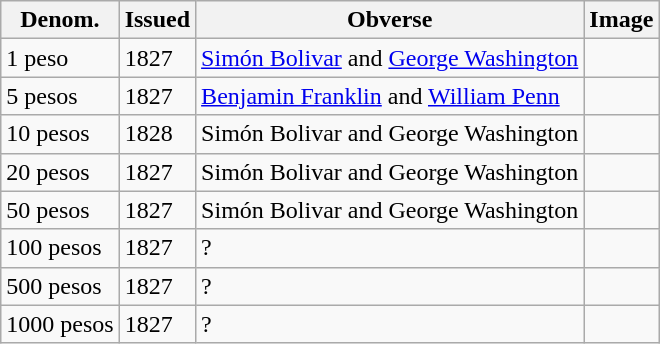<table class= wikitable>
<tr>
<th>Denom.</th>
<th>Issued</th>
<th>Obverse</th>
<th>Image</th>
</tr>
<tr>
<td>1 peso</td>
<td>1827</td>
<td><a href='#'>Simón Bolivar</a> and <a href='#'>George Washington</a></td>
<td></td>
</tr>
<tr>
<td>5 pesos</td>
<td>1827</td>
<td><a href='#'>Benjamin Franklin</a> and <a href='#'>William Penn</a></td>
<td></td>
</tr>
<tr>
<td>10 pesos</td>
<td>1828</td>
<td>Simón Bolivar and George Washington</td>
<td></td>
</tr>
<tr>
<td>20 pesos</td>
<td>1827</td>
<td>Simón Bolivar and George Washington</td>
<td></td>
</tr>
<tr>
<td>50 pesos</td>
<td>1827</td>
<td>Simón Bolivar and George Washington</td>
<td></td>
</tr>
<tr>
<td>100 pesos</td>
<td>1827</td>
<td>?</td>
<td></td>
</tr>
<tr>
<td>500 pesos</td>
<td>1827</td>
<td>?</td>
<td></td>
</tr>
<tr>
<td>1000 pesos</td>
<td>1827</td>
<td>?</td>
<td></td>
</tr>
</table>
